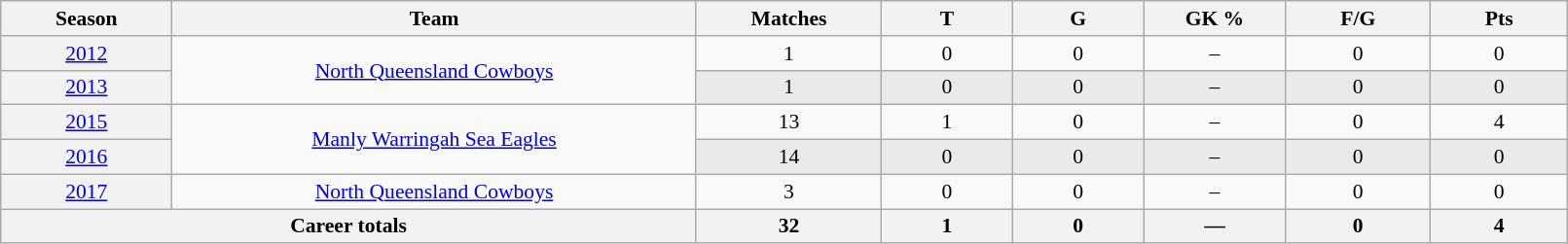<table class="wikitable sortable"  style="font-size:90%; text-align:center; width:85%;">
<tr>
<th width=2%>Season</th>
<th width=8%>Team</th>
<th width=2%>Matches</th>
<th width=2%>T</th>
<th width=2%>G</th>
<th width=2%>GK %</th>
<th width=2%>F/G</th>
<th width=2%>Pts</th>
</tr>
<tr>
<th scope="row" style="text-align:center; font-weight:normal"><a href='#'>2012</a></th>
<td rowspan="2" style="text-align:center;"> <a href='#'>North Queensland Cowboys</a></td>
<td>1</td>
<td>0</td>
<td>0</td>
<td>–</td>
<td>0</td>
<td>0</td>
</tr>
<tr style="background:#eaeaea;">
<th scope="row" style="text-align:center; font-weight:normal"><a href='#'>2013</a></th>
<td>1</td>
<td>0</td>
<td>0</td>
<td>–</td>
<td>0</td>
<td>0</td>
</tr>
<tr>
<th scope="row" style="text-align:center; font-weight:normal"><a href='#'>2015</a></th>
<td rowspan="2" style="text-align:center;"> <a href='#'>Manly Warringah Sea Eagles</a></td>
<td>13</td>
<td>1</td>
<td>0</td>
<td>–</td>
<td>0</td>
<td>4</td>
</tr>
<tr style="background:#eaeaea;">
<th scope="row" style="text-align:center; font-weight:normal"><a href='#'>2016</a></th>
<td>14</td>
<td>0</td>
<td>0</td>
<td>–</td>
<td>0</td>
<td>0</td>
</tr>
<tr>
<th scope="row" style="text-align:center; font-weight:normal"><a href='#'>2017</a></th>
<td style="text-align:center;"> <a href='#'>North Queensland Cowboys</a></td>
<td>3</td>
<td>0</td>
<td>0</td>
<td>–</td>
<td>0</td>
<td>0</td>
</tr>
<tr class="sortbottom">
<th colspan=2>Career totals</th>
<th>32</th>
<th>1</th>
<th>0</th>
<th>—</th>
<th>0</th>
<th>4</th>
</tr>
</table>
